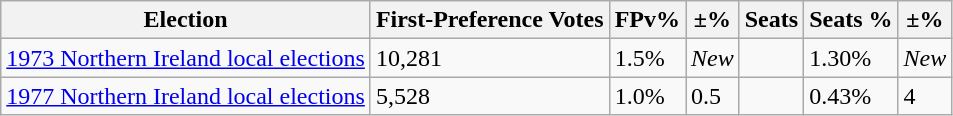<table class="wikitable">
<tr>
<th>Election</th>
<th>First-Preference Votes</th>
<th>FPv%</th>
<th><strong>±%</strong></th>
<th>Seats</th>
<th>Seats %</th>
<th><strong>±%</strong></th>
</tr>
<tr>
<td><a href='#'>1973 Northern Ireland local elections</a></td>
<td>10,281</td>
<td>1.5%</td>
<td><em>New</em></td>
<td></td>
<td>1.30%</td>
<td><em>New</em></td>
</tr>
<tr>
<td><a href='#'>1977 Northern Ireland local elections</a></td>
<td>5,528</td>
<td>1.0%</td>
<td> 0.5</td>
<td></td>
<td>0.43%</td>
<td> 4</td>
</tr>
</table>
